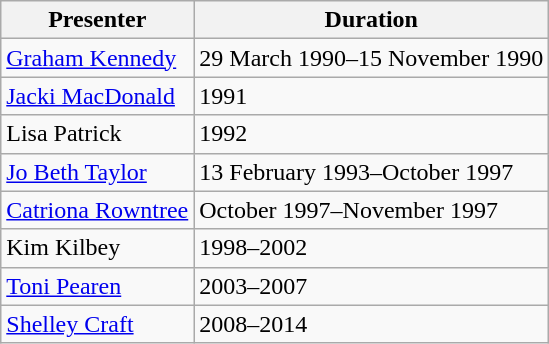<table class="wikitable">
<tr>
<th>Presenter</th>
<th>Duration</th>
</tr>
<tr>
<td><a href='#'>Graham Kennedy</a></td>
<td>29 March 1990–15 November 1990</td>
</tr>
<tr>
<td><a href='#'>Jacki MacDonald</a></td>
<td>1991</td>
</tr>
<tr>
<td>Lisa Patrick</td>
<td>1992</td>
</tr>
<tr>
<td><a href='#'>Jo Beth Taylor</a></td>
<td>13 February 1993–October 1997</td>
</tr>
<tr>
<td><a href='#'>Catriona Rowntree</a></td>
<td>October 1997–November 1997</td>
</tr>
<tr>
<td>Kim Kilbey</td>
<td>1998–2002</td>
</tr>
<tr>
<td><a href='#'>Toni Pearen</a></td>
<td>2003–2007</td>
</tr>
<tr>
<td><a href='#'>Shelley Craft</a></td>
<td>2008–2014</td>
</tr>
</table>
